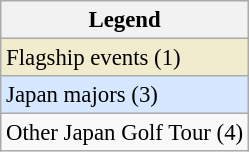<table class="wikitable" style="font-size:95%;">
<tr>
<th>Legend</th>
</tr>
<tr style="background:#f2ecce;">
<td>Flagship events (1)</td>
</tr>
<tr style="background:#D6E8FF;">
<td>Japan majors (3)</td>
</tr>
<tr>
<td>Other Japan Golf Tour (4)</td>
</tr>
</table>
